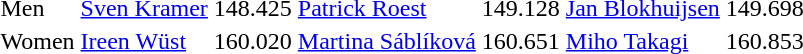<table>
<tr>
<td>Men<br></td>
<td><a href='#'>Sven Kramer</a><br></td>
<td>148.425</td>
<td><a href='#'>Patrick Roest</a><br></td>
<td>149.128</td>
<td><a href='#'>Jan Blokhuijsen</a><br></td>
<td>149.698</td>
</tr>
<tr>
<td>Women<br></td>
<td><a href='#'>Ireen Wüst</a><br></td>
<td>160.020</td>
<td><a href='#'>Martina Sáblíková</a><br></td>
<td>160.651</td>
<td><a href='#'>Miho Takagi</a><br></td>
<td>160.853</td>
</tr>
</table>
